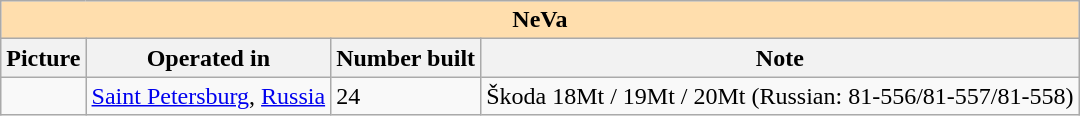<table class="wikitable">
<tr>
<th colspan="5" style="background: #ffdead;">NeVa</th>
</tr>
<tr>
<th>Picture</th>
<th>Operated in</th>
<th>Number built</th>
<th>Note</th>
</tr>
<tr>
<td></td>
<td> <a href='#'>Saint Petersburg</a>, <a href='#'>Russia</a></td>
<td>24</td>
<td>Škoda 18Mt / 19Mt / 20Mt (Russian: 81-556/81-557/81-558)</td>
</tr>
</table>
